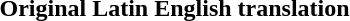<table>
<tr>
<th>Original Latin</th>
<th>English translation</th>
</tr>
<tr>
<td valign="top"><br></td>
<td style="padding-left: 3em;" valign="top"><br></td>
</tr>
</table>
